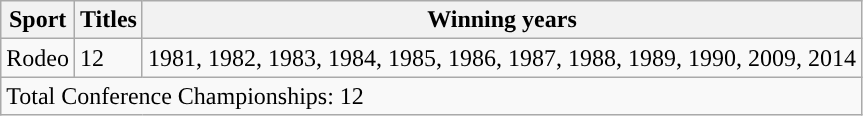<table class= wikitable>
<tr>
<th width=px>Sport</th>
<th width=px>Titles</th>
<th width=px>Winning years</th>
</tr>
<tr>
<td>Rodeo </td>
<td>12</td>
<td>1981, 1982, 1983, 1984, 1985, 1986, 1987, 1988, 1989, 1990, 2009, 2014</td>
</tr>
<tr>
<td colspan="4">Total Conference Championships: 12</td>
</tr>
</table>
